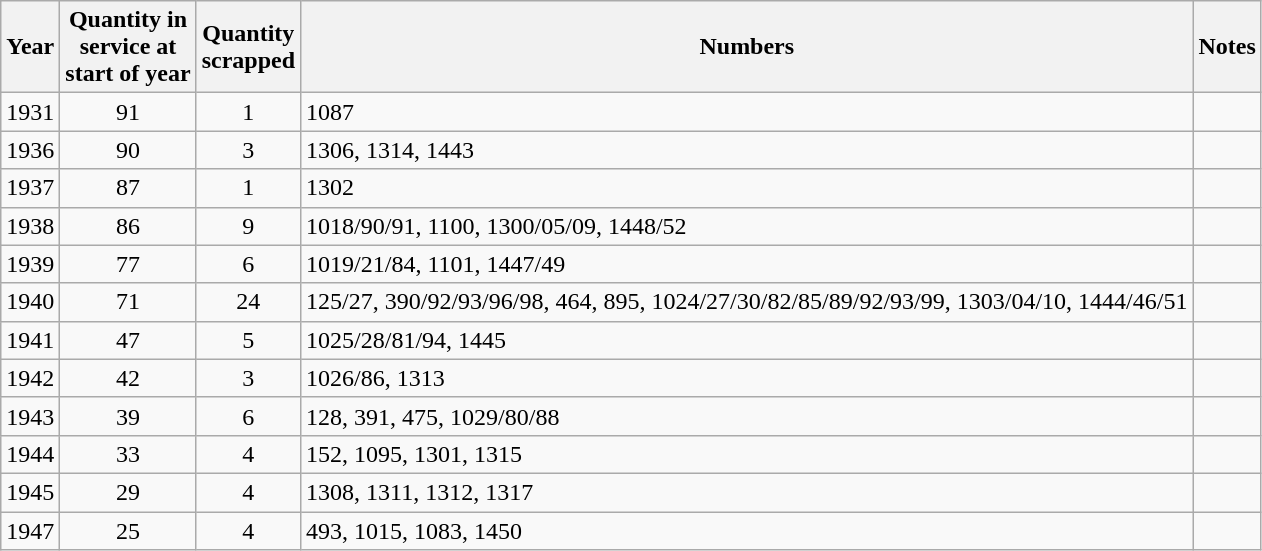<table class="wikitable collapsible collapsed" style=text-align:center>
<tr>
<th>Year</th>
<th>Quantity in<br>service at<br>start of year</th>
<th>Quantity<br>scrapped</th>
<th>Numbers</th>
<th>Notes</th>
</tr>
<tr>
<td>1931</td>
<td>91</td>
<td>1</td>
<td align=left>1087</td>
<td align=left></td>
</tr>
<tr>
<td>1936</td>
<td>90</td>
<td>3</td>
<td align=left>1306, 1314, 1443</td>
<td align=left></td>
</tr>
<tr>
<td>1937</td>
<td>87</td>
<td>1</td>
<td align=left>1302</td>
<td align=left></td>
</tr>
<tr>
<td>1938</td>
<td>86</td>
<td>9</td>
<td align=left>1018/90/91, 1100, 1300/05/09, 1448/52</td>
<td align=left></td>
</tr>
<tr>
<td>1939</td>
<td>77</td>
<td>6</td>
<td align=left>1019/21/84, 1101, 1447/49</td>
<td align=left></td>
</tr>
<tr>
<td>1940</td>
<td>71</td>
<td>24</td>
<td align=left>125/27, 390/92/93/96/98, 464, 895, 1024/27/30/82/85/89/92/93/99, 1303/04/10, 1444/46/51</td>
<td align=left></td>
</tr>
<tr>
<td>1941</td>
<td>47</td>
<td>5</td>
<td align=left>1025/28/81/94, 1445</td>
<td align=left></td>
</tr>
<tr>
<td>1942</td>
<td>42</td>
<td>3</td>
<td align=left>1026/86, 1313</td>
<td align=left></td>
</tr>
<tr>
<td>1943</td>
<td>39</td>
<td>6</td>
<td align=left>128, 391, 475, 1029/80/88</td>
<td align=left></td>
</tr>
<tr>
<td>1944</td>
<td>33</td>
<td>4</td>
<td align=left>152, 1095, 1301, 1315</td>
<td align=left></td>
</tr>
<tr>
<td>1945</td>
<td>29</td>
<td>4</td>
<td align=left>1308, 1311, 1312, 1317</td>
<td align=left></td>
</tr>
<tr>
<td>1947</td>
<td>25</td>
<td>4</td>
<td align=left>493, 1015, 1083, 1450</td>
<td align=left></td>
</tr>
</table>
